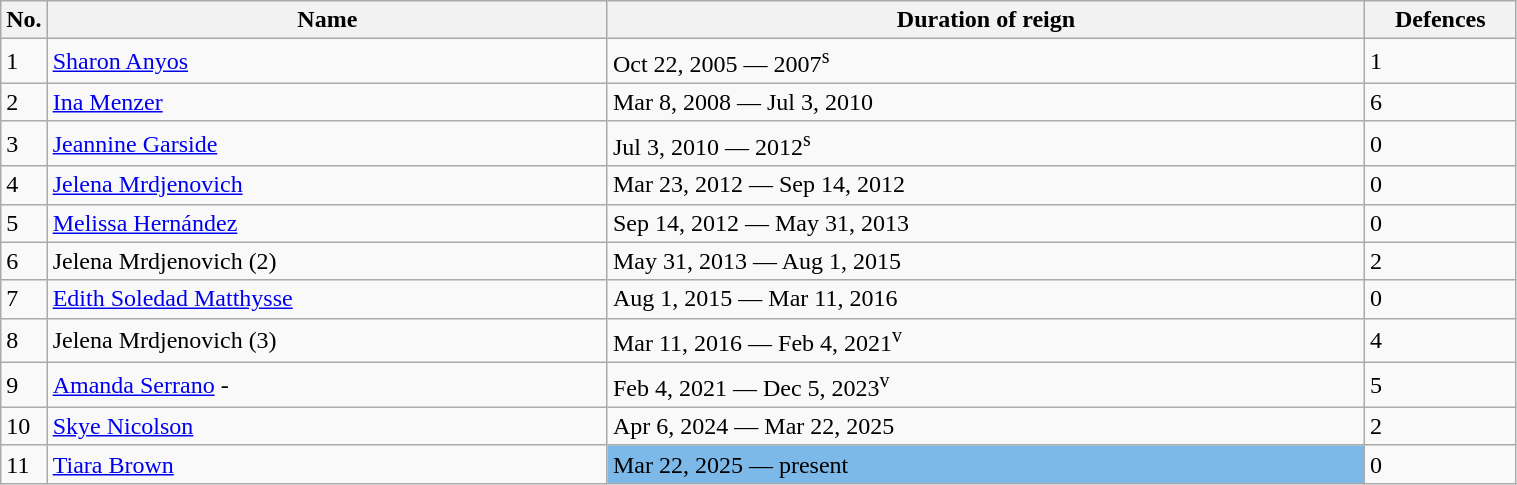<table class="wikitable" width=80%>
<tr>
<th width=3%>No.</th>
<th width=37%>Name</th>
<th width=50%>Duration of reign</th>
<th width=10%>Defences</th>
</tr>
<tr>
<td>1</td>
<td align=left> <a href='#'>Sharon Anyos</a></td>
<td>Oct 22, 2005 — 2007<sup>s</sup></td>
<td>1</td>
</tr>
<tr>
<td>2</td>
<td align=left> <a href='#'>Ina Menzer</a></td>
<td>Mar 8, 2008 — Jul 3, 2010</td>
<td>6</td>
</tr>
<tr>
<td>3</td>
<td align=left> <a href='#'>Jeannine Garside</a></td>
<td>Jul 3, 2010 — 2012<sup>s</sup></td>
<td>0</td>
</tr>
<tr>
<td>4</td>
<td align=left> <a href='#'>Jelena Mrdjenovich</a></td>
<td>Mar 23, 2012 — Sep 14, 2012</td>
<td>0</td>
</tr>
<tr>
<td>5</td>
<td align=left> <a href='#'>Melissa Hernández</a></td>
<td>Sep 14, 2012 — May 31, 2013</td>
<td>0</td>
</tr>
<tr>
<td>6</td>
<td align=left> Jelena Mrdjenovich (2)</td>
<td>May 31, 2013 — Aug 1, 2015</td>
<td>2</td>
</tr>
<tr>
<td>7</td>
<td align=left> <a href='#'>Edith Soledad Matthysse</a></td>
<td>Aug 1, 2015 — Mar 11, 2016</td>
<td>0</td>
</tr>
<tr>
<td>8</td>
<td align=left> Jelena Mrdjenovich (3)</td>
<td>Mar 11, 2016 — Feb 4, 2021<sup>v</sup></td>
<td>4</td>
</tr>
<tr>
<td>9</td>
<td align=left> <a href='#'>Amanda Serrano</a> - </td>
<td>Feb 4, 2021 — Dec 5, 2023<sup>v</sup></td>
<td>5</td>
</tr>
<tr>
<td>10</td>
<td align=left> <a href='#'>Skye Nicolson</a></td>
<td>Apr 6, 2024 — Mar 22, 2025</td>
<td>2</td>
</tr>
<tr>
<td>11</td>
<td align=left> <a href='#'>Tiara Brown</a></td>
<td style="background:#7CB9E8;" width=5px>Mar 22, 2025 — present</td>
<td>0</td>
</tr>
</table>
